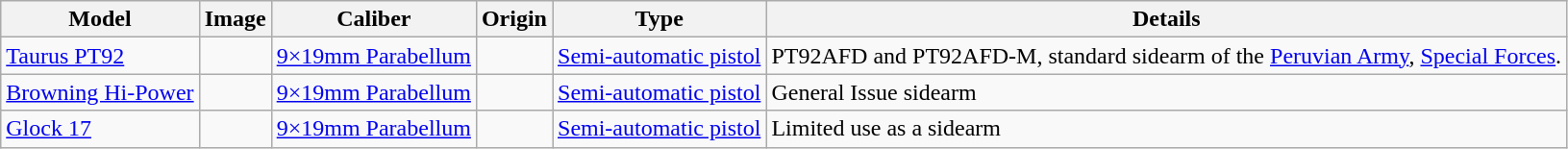<table class="wikitable">
<tr bgco>
<th>Model</th>
<th>Image</th>
<th>Caliber</th>
<th>Origin</th>
<th>Type</th>
<th>Details</th>
</tr>
<tr>
<td><a href='#'>Taurus PT92</a></td>
<td></td>
<td><a href='#'>9×19mm Parabellum</a></td>
<td></td>
<td><a href='#'>Semi-automatic pistol</a></td>
<td>PT92AFD and PT92AFD-M, standard sidearm of the <a href='#'>Peruvian Army</a>, <a href='#'>Special Forces</a>.</td>
</tr>
<tr>
<td><a href='#'>Browning Hi-Power</a></td>
<td></td>
<td><a href='#'>9×19mm Parabellum</a></td>
<td></td>
<td><a href='#'>Semi-automatic pistol</a></td>
<td>General Issue sidearm</td>
</tr>
<tr>
<td><a href='#'>Glock 17</a></td>
<td></td>
<td><a href='#'>9×19mm Parabellum</a></td>
<td></td>
<td><a href='#'>Semi-automatic pistol</a></td>
<td>Limited use as a sidearm</td>
</tr>
</table>
